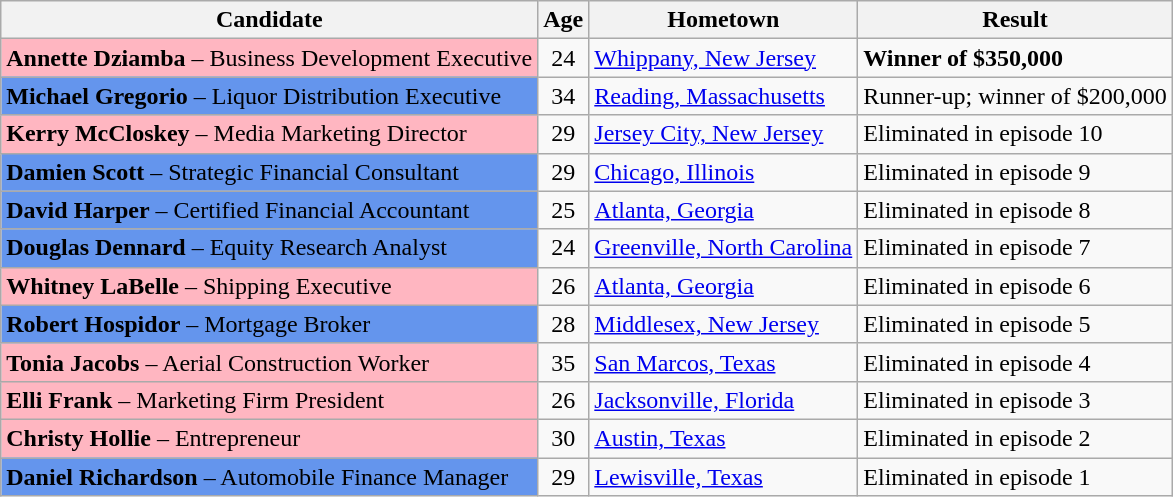<table class="wikitable">
<tr>
<th>Candidate</th>
<th>Age</th>
<th>Hometown</th>
<th>Result</th>
</tr>
<tr>
<td bgcolor="#FFB6C1"><strong>Annette Dziamba</strong> – Business Development Executive</td>
<td align="center">24</td>
<td><a href='#'>Whippany, New Jersey</a></td>
<td><strong>Winner of $350,000</strong></td>
</tr>
<tr>
<td bgcolor="#6495ED"><strong>Michael Gregorio</strong> – Liquor Distribution Executive</td>
<td align="center">34</td>
<td><a href='#'>Reading, Massachusetts</a></td>
<td>Runner-up; winner of $200,000</td>
</tr>
<tr>
<td bgcolor="#FFB6C1"><strong>Kerry McCloskey</strong> – Media Marketing Director</td>
<td align="center">29</td>
<td><a href='#'>Jersey City, New Jersey</a></td>
<td>Eliminated in episode 10</td>
</tr>
<tr>
<td bgcolor="#6495ED"><strong>Damien Scott</strong> – Strategic Financial Consultant</td>
<td align="center">29</td>
<td><a href='#'>Chicago, Illinois</a></td>
<td>Eliminated in episode 9</td>
</tr>
<tr>
<td bgcolor="#6495ED"><strong>David Harper</strong> – Certified Financial Accountant</td>
<td align="center">25</td>
<td><a href='#'>Atlanta, Georgia</a></td>
<td>Eliminated in episode 8</td>
</tr>
<tr>
<td bgcolor="#6495ED"><strong>Douglas Dennard</strong> – Equity Research Analyst</td>
<td align="center">24</td>
<td><a href='#'>Greenville, North Carolina</a></td>
<td>Eliminated in episode 7</td>
</tr>
<tr>
<td bgcolor="#FFB6C1"><strong>Whitney LaBelle</strong> – Shipping Executive</td>
<td align="center">26</td>
<td><a href='#'>Atlanta, Georgia</a></td>
<td>Eliminated in episode 6</td>
</tr>
<tr>
<td bgcolor="#6495ED"><strong>Robert Hospidor</strong> – Mortgage Broker</td>
<td align="center">28</td>
<td><a href='#'>Middlesex, New Jersey</a></td>
<td>Eliminated in episode 5</td>
</tr>
<tr>
<td bgcolor="#FFB6C1"><strong>Tonia Jacobs</strong> – Aerial Construction Worker</td>
<td align="center">35</td>
<td><a href='#'>San Marcos, Texas</a></td>
<td>Eliminated in episode 4</td>
</tr>
<tr>
<td bgcolor="#FFB6C1"><strong>Elli Frank</strong> – Marketing Firm President</td>
<td align="center">26</td>
<td><a href='#'>Jacksonville, Florida</a></td>
<td>Eliminated in episode 3</td>
</tr>
<tr>
<td bgcolor="#FFB6C1"><strong>Christy Hollie</strong> – Entrepreneur</td>
<td align="center">30</td>
<td><a href='#'>Austin, Texas</a></td>
<td>Eliminated in episode 2</td>
</tr>
<tr>
<td bgcolor="#6495ED"><strong>Daniel Richardson</strong> – Automobile Finance Manager</td>
<td align="center">29</td>
<td><a href='#'>Lewisville, Texas</a></td>
<td>Eliminated in episode 1</td>
</tr>
</table>
